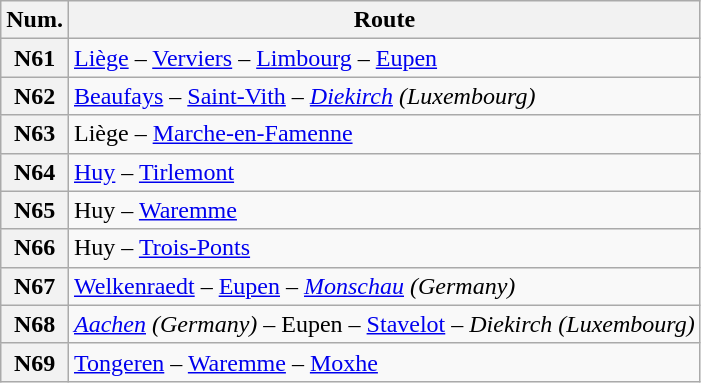<table class="wikitable alternance">
<tr>
<th><abbr>Num.</abbr></th>
<th>Route</th>
</tr>
<tr>
<th>N61</th>
<td><a href='#'>Liège</a> – <a href='#'>Verviers</a> – <a href='#'>Limbourg</a> – <a href='#'>Eupen</a></td>
</tr>
<tr>
<th>N62</th>
<td><a href='#'>Beaufays</a> – <a href='#'>Saint-Vith</a> – <em><a href='#'>Diekirch</a> (Luxembourg)</em></td>
</tr>
<tr>
<th>N63</th>
<td>Liège – <a href='#'>Marche-en-Famenne</a></td>
</tr>
<tr>
<th>N64</th>
<td><a href='#'>Huy</a> – <a href='#'>Tirlemont</a></td>
</tr>
<tr>
<th>N65</th>
<td>Huy – <a href='#'>Waremme</a></td>
</tr>
<tr>
<th>N66</th>
<td>Huy – <a href='#'>Trois-Ponts</a></td>
</tr>
<tr>
<th>N67</th>
<td><a href='#'>Welkenraedt</a> – <a href='#'>Eupen</a> – <em><a href='#'>Monschau</a> (Germany)</em></td>
</tr>
<tr>
<th>N68</th>
<td><em><a href='#'>Aachen</a> (Germany)</em> – Eupen – <a href='#'>Stavelot</a> – <em>Diekirch (Luxembourg)</em></td>
</tr>
<tr>
<th>N69</th>
<td><a href='#'>Tongeren</a> – <a href='#'>Waremme</a> – <a href='#'>Moxhe</a></td>
</tr>
</table>
